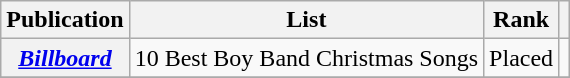<table class="wikitable sortable plainrowheaders">
<tr>
<th scope="col">Publication</th>
<th scope="col" class="unsortable">List</th>
<th scope="col" data-sort-type="number">Rank</th>
<th scope="col" class="unsortable"></th>
</tr>
<tr>
<th scope="row"><em><a href='#'>Billboard</a></em></th>
<td>10 Best Boy Band Christmas Songs</td>
<td style="text-align: center;">Placed</td>
<td align="center"></td>
</tr>
<tr>
</tr>
</table>
